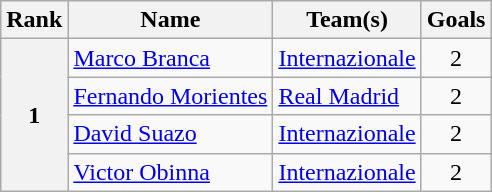<table class="wikitable">
<tr>
<th>Rank</th>
<th>Name</th>
<th>Team(s)</th>
<th>Goals</th>
</tr>
<tr>
<th rowspan="4">1</th>
<td> <a href='#'>Marco Branca</a></td>
<td><a href='#'>Internazionale</a></td>
<td style="text-align:center">2</td>
</tr>
<tr>
<td> <a href='#'>Fernando Morientes</a></td>
<td><a href='#'>Real Madrid</a></td>
<td style="text-align:center">2</td>
</tr>
<tr>
<td> <a href='#'>David Suazo</a></td>
<td><a href='#'>Internazionale</a></td>
<td style="text-align:center">2</td>
</tr>
<tr>
<td> <a href='#'>Victor Obinna</a></td>
<td><a href='#'>Internazionale</a></td>
<td style="text-align:center">2</td>
</tr>
</table>
